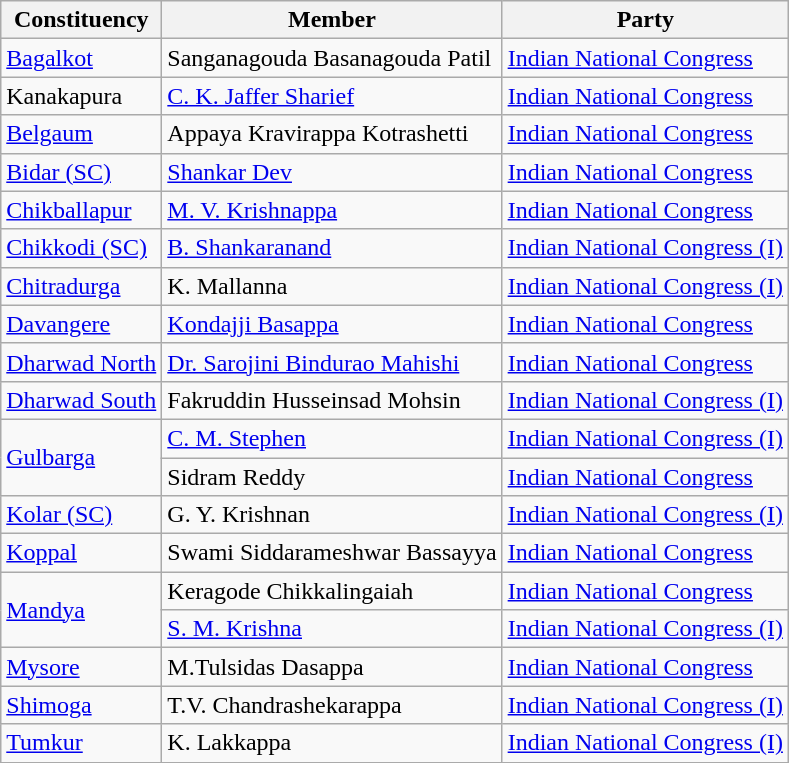<table class="wikitable sortable">
<tr>
<th>Constituency</th>
<th>Member</th>
<th>Party</th>
</tr>
<tr>
<td><a href='#'>Bagalkot</a></td>
<td>Sanganagouda Basanagouda Patil</td>
<td><a href='#'>Indian National Congress</a></td>
</tr>
<tr>
<td>Kanakapura</td>
<td><a href='#'>C. K. Jaffer Sharief</a>   </td>
<td><a href='#'>Indian National Congress</a></td>
</tr>
<tr>
<td><a href='#'>Belgaum</a></td>
<td>Appaya Kravirappa Kotrashetti</td>
<td><a href='#'>Indian National Congress</a></td>
</tr>
<tr>
<td><a href='#'>Bidar (SC)</a></td>
<td><a href='#'>Shankar Dev</a></td>
<td><a href='#'>Indian National Congress</a></td>
</tr>
<tr>
<td><a href='#'>Chikballapur</a></td>
<td><a href='#'>M. V. Krishnappa</a></td>
<td><a href='#'>Indian National Congress</a></td>
</tr>
<tr>
<td><a href='#'>Chikkodi (SC)</a></td>
<td><a href='#'>B. Shankaranand</a></td>
<td><a href='#'>Indian National Congress (I)</a></td>
</tr>
<tr>
<td><a href='#'>Chitradurga</a></td>
<td>K. Mallanna</td>
<td><a href='#'>Indian National Congress (I)</a></td>
</tr>
<tr>
<td><a href='#'>Davangere</a></td>
<td><a href='#'>Kondajji Basappa</a></td>
<td><a href='#'>Indian National Congress</a></td>
</tr>
<tr>
<td><a href='#'>Dharwad North</a></td>
<td><a href='#'>Dr. Sarojini Bindurao Mahishi</a></td>
<td><a href='#'>Indian National Congress</a></td>
</tr>
<tr>
<td><a href='#'>Dharwad South</a></td>
<td>Fakruddin Husseinsad Mohsin</td>
<td><a href='#'>Indian National Congress (I)</a></td>
</tr>
<tr>
<td rowspan=2><a href='#'>Gulbarga</a></td>
<td><a href='#'>C. M. Stephen</a></td>
<td><a href='#'>Indian National Congress (I)</a></td>
</tr>
<tr>
<td>Sidram Reddy</td>
<td><a href='#'>Indian National Congress</a></td>
</tr>
<tr>
<td><a href='#'>Kolar (SC)</a></td>
<td>G. Y. Krishnan</td>
<td><a href='#'>Indian National Congress (I)</a></td>
</tr>
<tr>
<td><a href='#'>Koppal</a></td>
<td>Swami Siddarameshwar Bassayya</td>
<td><a href='#'>Indian National Congress</a></td>
</tr>
<tr>
<td rowspan=2><a href='#'>Mandya</a></td>
<td>Keragode Chikkalingaiah</td>
<td><a href='#'>Indian National Congress</a></td>
</tr>
<tr>
<td><a href='#'>S. M. Krishna</a></td>
<td><a href='#'>Indian National Congress (I)</a></td>
</tr>
<tr>
<td><a href='#'>Mysore</a></td>
<td>M.Tulsidas Dasappa</td>
<td><a href='#'>Indian National Congress</a></td>
</tr>
<tr>
<td><a href='#'>Shimoga</a></td>
<td>T.V. Chandrashekarappa</td>
<td><a href='#'>Indian National Congress (I)</a></td>
</tr>
<tr>
<td><a href='#'>Tumkur</a></td>
<td>K. Lakkappa</td>
<td><a href='#'>Indian National Congress (I)</a></td>
</tr>
<tr>
</tr>
</table>
